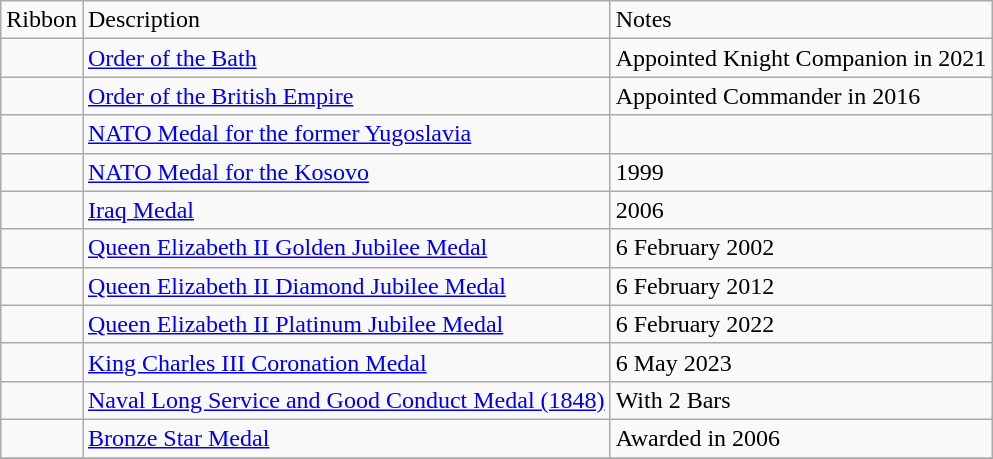<table class="wikitable">
<tr>
<td>Ribbon</td>
<td>Description</td>
<td>Notes</td>
</tr>
<tr>
<td></td>
<td><a href='#'>Order of the Bath</a></td>
<td>Appointed Knight Companion in 2021</td>
</tr>
<tr>
<td></td>
<td><a href='#'>Order of the British Empire</a></td>
<td>Appointed Commander in 2016</td>
</tr>
<tr>
<td></td>
<td><a href='#'>NATO Medal for the former Yugoslavia</a></td>
<td></td>
</tr>
<tr>
<td></td>
<td><a href='#'>NATO Medal for the Kosovo</a></td>
<td>1999</td>
</tr>
<tr>
<td></td>
<td><a href='#'>Iraq Medal</a></td>
<td>2006</td>
</tr>
<tr>
<td></td>
<td><a href='#'>Queen Elizabeth II Golden Jubilee Medal</a></td>
<td>6 February 2002</td>
</tr>
<tr>
<td></td>
<td><a href='#'>Queen Elizabeth II Diamond Jubilee Medal</a></td>
<td>6 February 2012</td>
</tr>
<tr>
<td></td>
<td><a href='#'>Queen Elizabeth II Platinum Jubilee Medal</a></td>
<td>6 February 2022</td>
</tr>
<tr>
<td></td>
<td><a href='#'>King Charles III Coronation Medal</a></td>
<td>6 May 2023</td>
</tr>
<tr>
<td></td>
<td><a href='#'>Naval Long Service and Good Conduct Medal (1848)</a></td>
<td>With 2 Bars</td>
</tr>
<tr>
<td></td>
<td><a href='#'>Bronze Star Medal</a></td>
<td>Awarded in 2006</td>
</tr>
<tr>
</tr>
</table>
